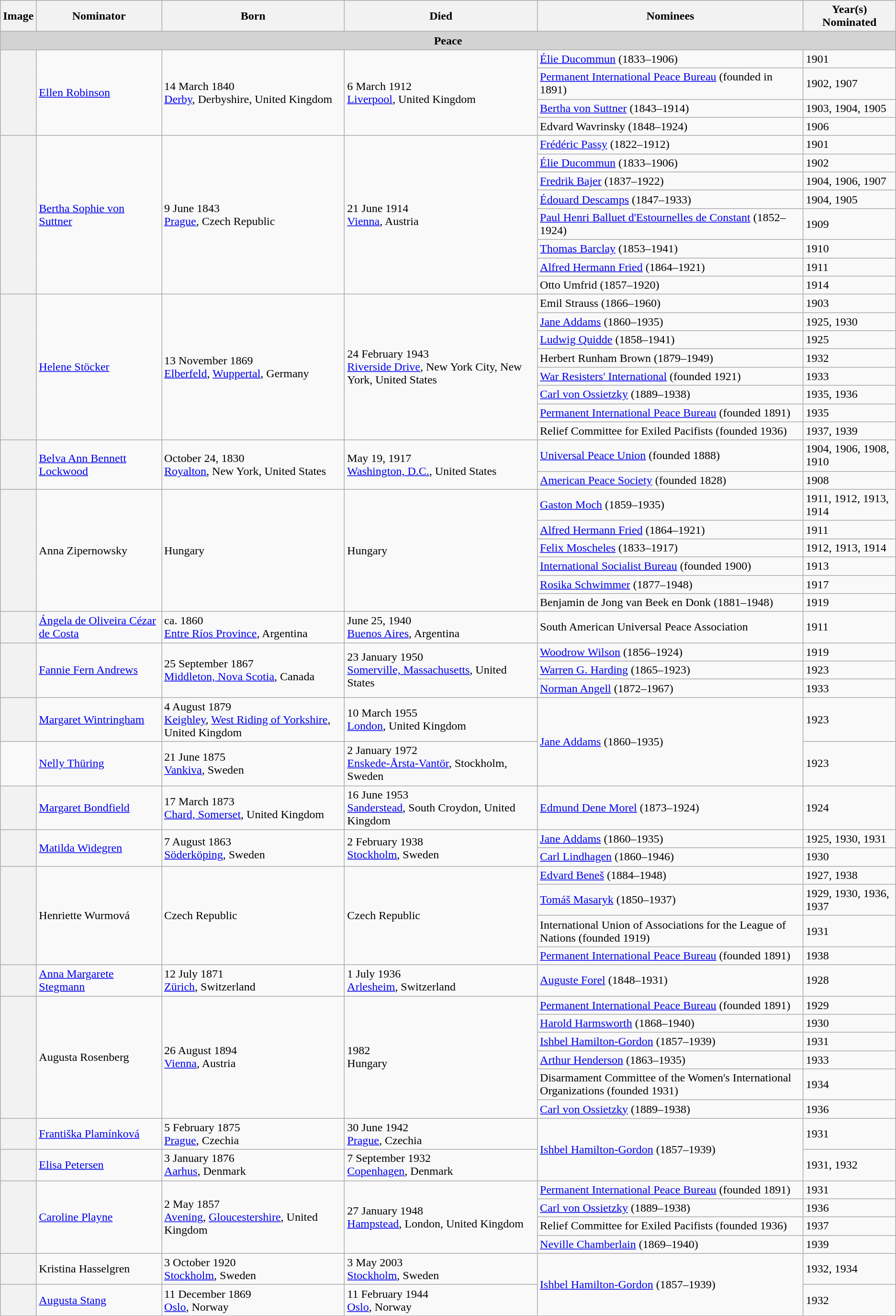<table class="wikitable sortable">
<tr>
<th>Image</th>
<th>Nominator</th>
<th>Born</th>
<th>Died</th>
<th>Nominees</th>
<th>Year(s) Nominated</th>
</tr>
<tr>
<td colspan=7 align=center style="background:lightgray;white-space:nowrap"><strong>Peace</strong></td>
</tr>
<tr>
<th rowspan=4!scope="row"></th>
<td rowspan=4><a href='#'>Ellen Robinson</a></td>
<td rowspan=4>14 March 1840 <br> <a href='#'>Derby</a>, Derbyshire, United Kingdom</td>
<td rowspan=4>6 March 1912 <br> <a href='#'>Liverpool</a>, United Kingdom</td>
<td><a href='#'>Élie Ducommun</a> (1833–1906)</td>
<td>1901</td>
</tr>
<tr>
<td><a href='#'>Permanent International Peace Bureau</a> (founded in 1891)</td>
<td>1902, 1907</td>
</tr>
<tr>
<td><a href='#'>Bertha von Suttner</a> (1843–1914)</td>
<td>1903, 1904, 1905</td>
</tr>
<tr>
<td>Edvard Wavrinsky (1848–1924)</td>
<td>1906</td>
</tr>
<tr>
<th rowspan=8!scope="row"></th>
<td rowspan=8><a href='#'>Bertha Sophie von Suttner</a></td>
<td rowspan=8>9 June 1843 <br> <a href='#'>Prague</a>, Czech Republic</td>
<td rowspan=8>21 June 1914 <br> <a href='#'>Vienna</a>, Austria</td>
<td><a href='#'>Frédéric Passy</a> (1822–1912)</td>
<td>1901</td>
</tr>
<tr>
<td><a href='#'>Élie Ducommun</a> (1833–1906)</td>
<td>1902</td>
</tr>
<tr>
<td><a href='#'>Fredrik Bajer</a> (1837–1922)</td>
<td>1904, 1906, 1907</td>
</tr>
<tr>
<td><a href='#'>Édouard Descamps</a> (1847–1933)</td>
<td>1904, 1905</td>
</tr>
<tr>
<td><a href='#'>Paul Henri Balluet d'Estournelles de Constant</a> (1852–1924)</td>
<td>1909</td>
</tr>
<tr>
<td><a href='#'>Thomas Barclay</a> (1853–1941)</td>
<td>1910</td>
</tr>
<tr>
<td><a href='#'>Alfred Hermann Fried</a> (1864–1921)</td>
<td>1911</td>
</tr>
<tr>
<td>Otto Umfrid (1857–1920)</td>
<td>1914</td>
</tr>
<tr>
<th rowspan=8!scope="row"></th>
<td rowspan=8><a href='#'>Helene Stöcker</a></td>
<td rowspan=8>13 November 1869 <br> <a href='#'>Elberfeld</a>, <a href='#'>Wuppertal</a>, Germany</td>
<td rowspan=8>24 February 1943 <br> <a href='#'>Riverside Drive</a>, New York City, New York, United States</td>
<td>Emil Strauss (1866–1960)</td>
<td>1903</td>
</tr>
<tr>
<td><a href='#'>Jane Addams</a> (1860–1935)</td>
<td>1925, 1930</td>
</tr>
<tr>
<td><a href='#'>Ludwig Quidde</a> (1858–1941)</td>
<td>1925</td>
</tr>
<tr>
<td>Herbert Runham Brown (1879–1949)</td>
<td>1932</td>
</tr>
<tr>
<td><a href='#'>War Resisters' International</a> (founded 1921)</td>
<td>1933</td>
</tr>
<tr>
<td><a href='#'>Carl von Ossietzky</a> (1889–1938)</td>
<td>1935, 1936</td>
</tr>
<tr>
<td><a href='#'>Permanent International Peace Bureau</a> (founded 1891)</td>
<td>1935</td>
</tr>
<tr>
<td>Relief Committee for Exiled Pacifists (founded 1936)</td>
<td>1937, 1939</td>
</tr>
<tr>
<th rowspan="2"scope="row"></th>
<td rowspan="2"><a href='#'>Belva Ann Bennett Lockwood</a></td>
<td rowspan="2">October 24, 1830 <br> <a href='#'>Royalton</a>, New York, United States</td>
<td rowspan="2">May 19, 1917 <br> <a href='#'>Washington, D.C.</a>, United States</td>
<td><a href='#'>Universal Peace Union</a> (founded 1888)</td>
<td>1904, 1906, 1908, 1910</td>
</tr>
<tr>
<td><a href='#'>American Peace Society</a> (founded 1828)</td>
<td>1908</td>
</tr>
<tr>
<th rowspan="6"scope="row"></th>
<td rowspan="6">Anna Zipernowsky</td>
<td rowspan="6">Hungary</td>
<td rowspan="6">Hungary</td>
<td><a href='#'>Gaston Moch</a> (1859–1935)</td>
<td>1911, 1912, 1913, 1914</td>
</tr>
<tr>
<td><a href='#'>Alfred Hermann Fried</a> (1864–1921)</td>
<td>1911</td>
</tr>
<tr>
<td><a href='#'>Felix Moscheles</a> (1833–1917)</td>
<td>1912, 1913, 1914</td>
</tr>
<tr>
<td><a href='#'>International Socialist Bureau</a> (founded 1900)</td>
<td>1913</td>
</tr>
<tr>
<td><a href='#'>Rosika Schwimmer</a> (1877–1948)</td>
<td>1917</td>
</tr>
<tr>
<td>Benjamin de Jong van Beek en Donk (1881–1948)</td>
<td>1919</td>
</tr>
<tr>
<th scope="row"></th>
<td><a href='#'>Ángela de Oliveira Cézar de Costa</a></td>
<td>ca. 1860 <br> <a href='#'>Entre Ríos Province</a>, Argentina</td>
<td>June 25, 1940 <br> <a href='#'>Buenos Aires</a>, Argentina</td>
<td>South American Universal Peace Association</td>
<td>1911</td>
</tr>
<tr>
<th rowspan="3"scope="row"></th>
<td rowspan="3"><a href='#'>Fannie Fern Andrews</a></td>
<td rowspan="3">25 September 1867 <br> <a href='#'>Middleton, Nova Scotia</a>, Canada</td>
<td rowspan="3">23 January 1950 <br><a href='#'>Somerville, Massachusetts</a>, United States</td>
<td><a href='#'>Woodrow Wilson</a> (1856–1924)</td>
<td>1919</td>
</tr>
<tr>
<td><a href='#'>Warren G. Harding</a> (1865–1923)</td>
<td>1923</td>
</tr>
<tr>
<td><a href='#'>Norman Angell</a> (1872–1967)</td>
<td>1933</td>
</tr>
<tr>
<th scope="row"></th>
<td><a href='#'>Margaret Wintringham</a></td>
<td>4 August 1879 <br> <a href='#'>Keighley</a>, <a href='#'>West Riding of Yorkshire</a>, United Kingdom</td>
<td>10 March 1955 <br> <a href='#'>London</a>, United Kingdom</td>
<td rowspan="2"><a href='#'>Jane Addams</a> (1860–1935)</td>
<td>1923</td>
</tr>
<tr>
<td scope="row"></td>
<td><a href='#'>Nelly Thüring</a></td>
<td>21 June 1875 <br><a href='#'>Vankiva</a>, Sweden</td>
<td>2 January 1972 <br> <a href='#'>Enskede-Årsta-Vantör</a>, Stockholm, Sweden</td>
<td>1923</td>
</tr>
<tr>
<th scope="row"></th>
<td><a href='#'>Margaret Bondfield</a></td>
<td>17 March 1873 <br> <a href='#'>Chard, Somerset</a>, United Kingdom</td>
<td>16 June 1953 <br><a href='#'>Sanderstead</a>, South Croydon, United Kingdom</td>
<td><a href='#'>Edmund Dene Morel</a> (1873–1924)</td>
<td>1924</td>
</tr>
<tr>
<th rowspan="2"scope="row"></th>
<td rowspan="2"><a href='#'>Matilda Widegren</a></td>
<td rowspan="2">7 August 1863 <br> <a href='#'>Söderköping</a>, Sweden</td>
<td rowspan="2">2 February 1938 <br><a href='#'>Stockholm</a>, Sweden</td>
<td><a href='#'>Jane Addams</a> (1860–1935)</td>
<td>1925, 1930, 1931</td>
</tr>
<tr>
<td><a href='#'>Carl Lindhagen</a> (1860–1946)</td>
<td>1930</td>
</tr>
<tr>
<th rowspan="4"scope="row"></th>
<td rowspan="4">Henriette Wurmová</td>
<td rowspan="4">Czech Republic</td>
<td rowspan="4">Czech Republic</td>
<td><a href='#'>Edvard Beneš</a> (1884–1948)</td>
<td>1927, 1938</td>
</tr>
<tr>
<td><a href='#'>Tomáš Masaryk</a> (1850–1937)</td>
<td>1929, 1930, 1936, 1937</td>
</tr>
<tr>
<td>International Union of Associations for the League of Nations (founded 1919)</td>
<td>1931</td>
</tr>
<tr>
<td><a href='#'>Permanent International Peace Bureau</a> (founded 1891)</td>
<td>1938</td>
</tr>
<tr>
<th scope="row"></th>
<td><a href='#'>Anna Margarete Stegmann</a></td>
<td>12 July 1871 <br> <a href='#'>Zürich</a>, Switzerland</td>
<td>1 July 1936 <br> <a href='#'>Arlesheim</a>, Switzerland</td>
<td><a href='#'>Auguste Forel</a> (1848–1931)</td>
<td>1928</td>
</tr>
<tr>
<th rowspan="6"scope="row"></th>
<td rowspan="6">Augusta Rosenberg</td>
<td rowspan="6">26 August 1894 <br><a href='#'>Vienna</a>, Austria</td>
<td rowspan="6">1982 <br>Hungary</td>
<td><a href='#'>Permanent International Peace Bureau</a> (founded 1891)</td>
<td>1929</td>
</tr>
<tr>
<td><a href='#'>Harold Harmsworth</a> (1868–1940)</td>
<td>1930</td>
</tr>
<tr>
<td><a href='#'>Ishbel Hamilton-Gordon</a> (1857–1939)</td>
<td>1931</td>
</tr>
<tr>
<td><a href='#'>Arthur Henderson</a> (1863–1935)</td>
<td>1933</td>
</tr>
<tr>
<td>Disarmament Committee of the Women's International Organizations (founded 1931)</td>
<td>1934</td>
</tr>
<tr>
<td><a href='#'>Carl von Ossietzky</a> (1889–1938)</td>
<td>1936</td>
</tr>
<tr>
<th scope="row"></th>
<td><a href='#'>Františka Plamínková</a></td>
<td>5 February 1875 <br><a href='#'>Prague</a>, Czechia</td>
<td>30 June 1942 <br><a href='#'>Prague</a>, Czechia</td>
<td rowspan="2"><a href='#'>Ishbel Hamilton-Gordon</a> (1857–1939)</td>
<td>1931</td>
</tr>
<tr>
<th scope="row"></th>
<td><a href='#'>Elisa Petersen</a></td>
<td>3 January 1876 <br><a href='#'>Aarhus</a>, Denmark</td>
<td>7 September 1932 <br><a href='#'>Copenhagen</a>, Denmark</td>
<td>1931, 1932</td>
</tr>
<tr>
<th rowspan="4"scope="row"></th>
<td rowspan="4"><a href='#'>Caroline Playne</a></td>
<td rowspan="4">2 May 1857 <br><a href='#'>Avening</a>, <a href='#'>Gloucestershire</a>, United Kingdom</td>
<td rowspan="4">27 January 1948 <br><a href='#'>Hampstead</a>, London, United Kingdom</td>
<td><a href='#'>Permanent International Peace Bureau</a> (founded 1891)</td>
<td>1931</td>
</tr>
<tr>
<td><a href='#'>Carl von Ossietzky</a> (1889–1938)</td>
<td>1936</td>
</tr>
<tr>
<td>Relief Committee for Exiled Pacifists (founded 1936)</td>
<td>1937</td>
</tr>
<tr>
<td><a href='#'>Neville Chamberlain</a> (1869–1940)</td>
<td>1939</td>
</tr>
<tr>
<th scope="row"></th>
<td>Kristina Hasselgren</td>
<td>3 October 1920 <br><a href='#'>Stockholm</a>, Sweden</td>
<td>3 May 2003 <br><a href='#'>Stockholm</a>, Sweden</td>
<td rowspan="2"><a href='#'>Ishbel Hamilton-Gordon</a> (1857–1939)</td>
<td>1932, 1934</td>
</tr>
<tr>
<th scope="row"></th>
<td><a href='#'>Augusta Stang</a></td>
<td>11 December 1869 <br><a href='#'>Oslo</a>, Norway</td>
<td>11 February 1944 <br><a href='#'>Oslo</a>, Norway</td>
<td>1932</td>
</tr>
</table>
